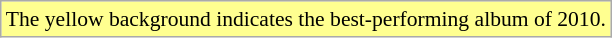<table class="wikitable" style="font-size:90%;">
<tr>
<td style="background-color:#FFFF90">The yellow background indicates the best-performing album of 2010.</td>
</tr>
</table>
